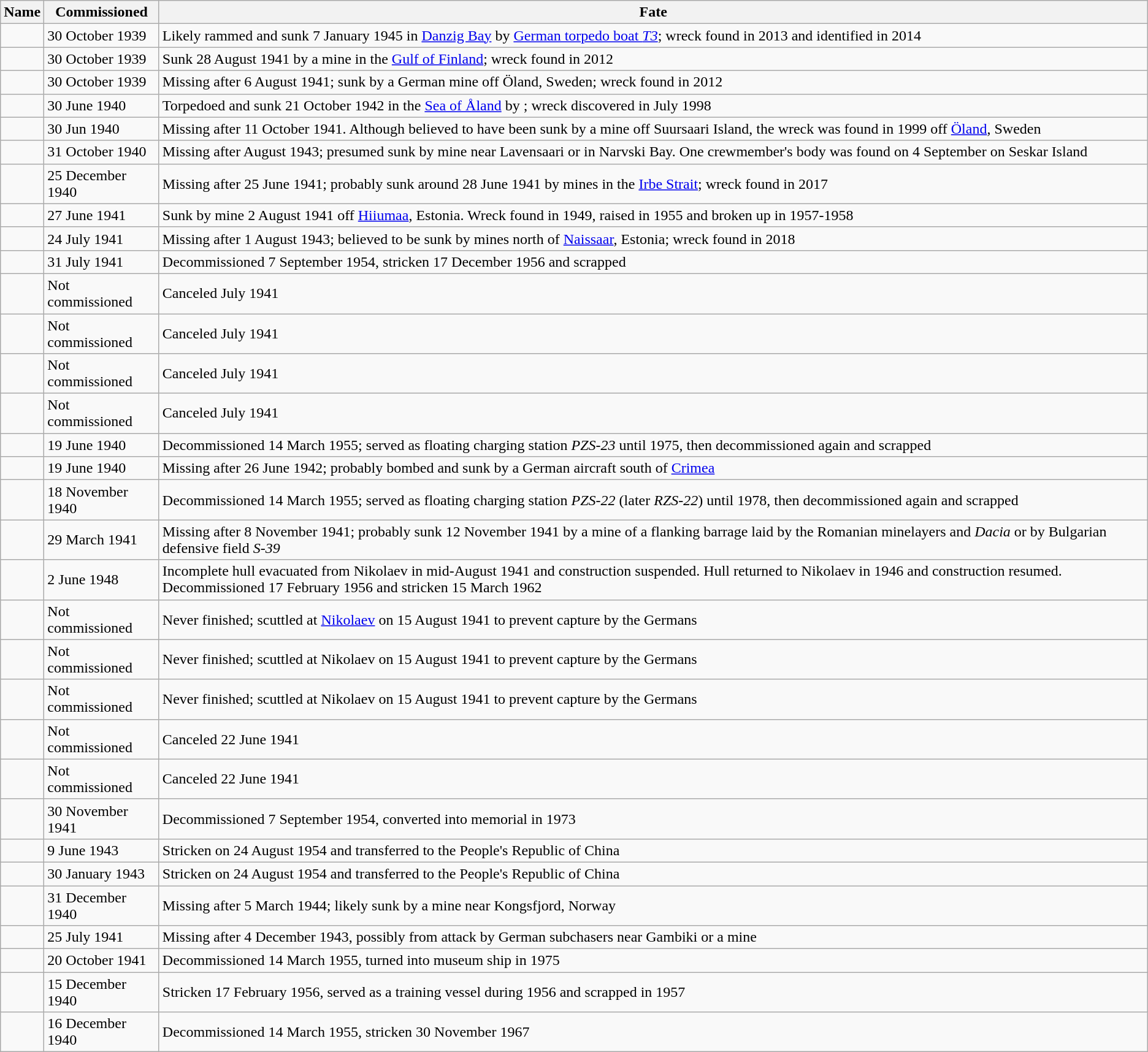<table class="wikitable">
<tr>
<th>Name</th>
<th>Commissioned</th>
<th>Fate</th>
</tr>
<tr>
<td></td>
<td>30 October 1939</td>
<td>Likely rammed and sunk 7 January 1945 in <a href='#'>Danzig Bay</a> by <a href='#'>German torpedo boat <em>T3</em></a>; wreck found in 2013 and identified in 2014</td>
</tr>
<tr>
<td></td>
<td>30 October 1939</td>
<td>Sunk 28 August 1941 by a mine in the <a href='#'>Gulf of Finland</a>; wreck found in 2012</td>
</tr>
<tr>
<td></td>
<td>30 October 1939</td>
<td>Missing after 6 August 1941; sunk by a German mine off Öland, Sweden; wreck found in 2012</td>
</tr>
<tr>
<td></td>
<td>30 June 1940</td>
<td>Torpedoed and sunk 21 October 1942 in the <a href='#'>Sea of Åland</a> by ; wreck discovered in July 1998</td>
</tr>
<tr>
<td></td>
<td>30 Jun 1940</td>
<td>Missing after 11 October 1941. Although believed to have been sunk by a mine off Suursaari Island, the wreck was found in 1999 off <a href='#'>Öland</a>, Sweden</td>
</tr>
<tr>
<td></td>
<td>31 October 1940</td>
<td>Missing after August 1943; presumed sunk by mine near Lavensaari or in Narvski Bay. One crewmember's body was found on 4 September on Seskar Island</td>
</tr>
<tr>
<td></td>
<td>25 December 1940</td>
<td>Missing after 25 June 1941; probably sunk around 28 June 1941 by mines in the <a href='#'>Irbe Strait</a>; wreck found in 2017</td>
</tr>
<tr>
<td></td>
<td>27 June 1941</td>
<td>Sunk by mine 2 August 1941 off <a href='#'>Hiiumaa</a>, Estonia. Wreck found in 1949, raised in 1955 and broken up in 1957-1958</td>
</tr>
<tr>
<td></td>
<td>24 July 1941</td>
<td>Missing after 1 August 1943; believed to be sunk by mines north of <a href='#'>Naissaar</a>, Estonia; wreck found in 2018</td>
</tr>
<tr>
<td></td>
<td>31 July 1941</td>
<td>Decommissioned 7 September 1954, stricken 17 December 1956 and scrapped</td>
</tr>
<tr>
<td></td>
<td>Not commissioned</td>
<td>Canceled July 1941</td>
</tr>
<tr>
<td></td>
<td>Not commissioned</td>
<td>Canceled July 1941</td>
</tr>
<tr>
<td></td>
<td>Not commissioned</td>
<td>Canceled July 1941</td>
</tr>
<tr>
<td></td>
<td>Not commissioned</td>
<td>Canceled July 1941</td>
</tr>
<tr>
<td></td>
<td>19 June 1940</td>
<td>Decommissioned 14 March 1955; served as floating charging station <em>PZS-23</em> until 1975, then decommissioned again and scrapped</td>
</tr>
<tr>
<td></td>
<td>19 June 1940</td>
<td>Missing after 26 June 1942; probably bombed and sunk by a German aircraft south of <a href='#'>Crimea</a></td>
</tr>
<tr>
<td></td>
<td>18 November 1940</td>
<td>Decommissioned 14 March 1955; served as floating charging station <em>PZS-22</em> (later <em>RZS-22</em>) until 1978, then decommissioned again and scrapped</td>
</tr>
<tr>
<td></td>
<td>29 March 1941</td>
<td>Missing after 8 November 1941; probably sunk 12 November 1941 by a mine of a flanking barrage laid by the Romanian minelayers  and <em>Dacia</em> or by Bulgarian defensive field <em>S-39</em></td>
</tr>
<tr>
<td></td>
<td>2 June 1948</td>
<td>Incomplete hull evacuated from Nikolaev in mid-August 1941 and construction suspended. Hull returned to Nikolaev in 1946 and construction resumed. Decommissioned 17 February 1956 and stricken 15 March 1962</td>
</tr>
<tr>
<td></td>
<td>Not commissioned</td>
<td>Never finished; scuttled at <a href='#'>Nikolaev</a> on 15 August 1941 to prevent capture by the Germans</td>
</tr>
<tr>
<td></td>
<td>Not commissioned</td>
<td>Never finished; scuttled at Nikolaev on 15 August 1941 to prevent capture by the Germans</td>
</tr>
<tr>
<td></td>
<td>Not commissioned</td>
<td>Never finished; scuttled at Nikolaev on 15 August 1941 to prevent capture by the Germans</td>
</tr>
<tr>
<td></td>
<td>Not commissioned</td>
<td>Canceled 22 June 1941</td>
</tr>
<tr>
<td></td>
<td>Not commissioned</td>
<td>Canceled 22 June 1941</td>
</tr>
<tr>
<td></td>
<td>30 November 1941</td>
<td>Decommissioned 7 September 1954, converted into memorial in 1973</td>
</tr>
<tr>
<td></td>
<td>9 June 1943</td>
<td>Stricken on 24 August 1954 and transferred to the People's Republic of China</td>
</tr>
<tr>
<td></td>
<td>30 January 1943</td>
<td>Stricken on 24 August 1954 and transferred to the People's Republic of China</td>
</tr>
<tr>
<td></td>
<td>31 December 1940</td>
<td>Missing after 5 March 1944; likely sunk by a mine near Kongsfjord, Norway</td>
</tr>
<tr>
<td></td>
<td>25 July 1941</td>
<td>Missing after 4 December 1943, possibly from attack by German subchasers near Gambiki or a mine</td>
</tr>
<tr>
<td></td>
<td>20 October 1941</td>
<td>Decommissioned 14 March 1955, turned into museum ship in 1975</td>
</tr>
<tr>
<td></td>
<td>15 December 1940</td>
<td>Stricken 17 February 1956, served as a training vessel during 1956 and scrapped in 1957</td>
</tr>
<tr>
<td></td>
<td>16 December 1940</td>
<td>Decommissioned 14 March 1955, stricken 30 November 1967</td>
</tr>
</table>
